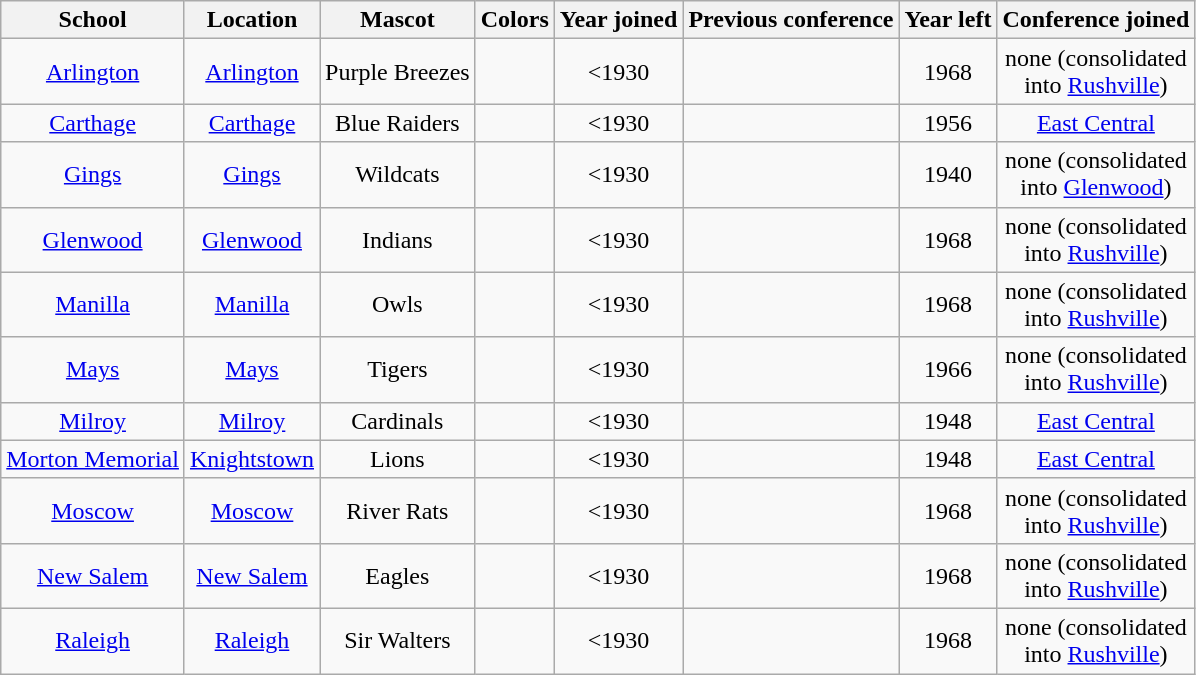<table class="wikitable" style="text-align:center;">
<tr>
<th>School</th>
<th>Location</th>
<th>Mascot</th>
<th>Colors</th>
<th>Year joined</th>
<th>Previous conference</th>
<th>Year left</th>
<th>Conference joined</th>
</tr>
<tr>
<td><a href='#'>Arlington</a></td>
<td><a href='#'>Arlington</a></td>
<td>Purple Breezes</td>
<td> </td>
<td><1930</td>
<td></td>
<td>1968</td>
<td>none (consolidated<br>into <a href='#'>Rushville</a>)</td>
</tr>
<tr>
<td><a href='#'>Carthage</a></td>
<td><a href='#'>Carthage</a></td>
<td>Blue Raiders</td>
<td> </td>
<td><1930</td>
<td></td>
<td>1956</td>
<td><a href='#'>East Central</a></td>
</tr>
<tr>
<td><a href='#'>Gings</a></td>
<td><a href='#'>Gings</a></td>
<td>Wildcats</td>
<td> </td>
<td><1930</td>
<td></td>
<td>1940</td>
<td>none (consolidated<br>into <a href='#'>Glenwood</a>)</td>
</tr>
<tr>
<td><a href='#'>Glenwood</a></td>
<td><a href='#'>Glenwood</a></td>
<td>Indians</td>
<td> </td>
<td><1930</td>
<td></td>
<td>1968</td>
<td>none (consolidated<br>into <a href='#'>Rushville</a>)</td>
</tr>
<tr>
<td><a href='#'>Manilla</a></td>
<td><a href='#'>Manilla</a></td>
<td>Owls</td>
<td> </td>
<td><1930</td>
<td></td>
<td>1968</td>
<td>none (consolidated<br>into <a href='#'>Rushville</a>)</td>
</tr>
<tr>
<td><a href='#'>Mays</a></td>
<td><a href='#'>Mays</a></td>
<td>Tigers</td>
<td> </td>
<td><1930</td>
<td></td>
<td>1966</td>
<td>none (consolidated<br>into <a href='#'>Rushville</a>)</td>
</tr>
<tr>
<td><a href='#'>Milroy</a></td>
<td><a href='#'>Milroy</a></td>
<td>Cardinals</td>
<td> </td>
<td><1930</td>
<td></td>
<td>1948</td>
<td><a href='#'>East Central</a></td>
</tr>
<tr>
<td><a href='#'>Morton Memorial</a></td>
<td><a href='#'>Knightstown</a></td>
<td>Lions</td>
<td> </td>
<td><1930</td>
<td></td>
<td>1948</td>
<td><a href='#'>East Central</a></td>
</tr>
<tr>
<td><a href='#'>Moscow</a></td>
<td><a href='#'>Moscow</a></td>
<td>River Rats</td>
<td> </td>
<td><1930</td>
<td></td>
<td>1968</td>
<td>none (consolidated<br>into <a href='#'>Rushville</a>)</td>
</tr>
<tr>
<td><a href='#'>New Salem</a></td>
<td><a href='#'>New Salem</a></td>
<td>Eagles</td>
<td> </td>
<td><1930</td>
<td></td>
<td>1968</td>
<td>none (consolidated<br>into <a href='#'>Rushville</a>)</td>
</tr>
<tr>
<td><a href='#'>Raleigh</a></td>
<td><a href='#'>Raleigh</a></td>
<td>Sir Walters</td>
<td> </td>
<td><1930</td>
<td></td>
<td>1968</td>
<td>none (consolidated<br>into <a href='#'>Rushville</a>)</td>
</tr>
</table>
